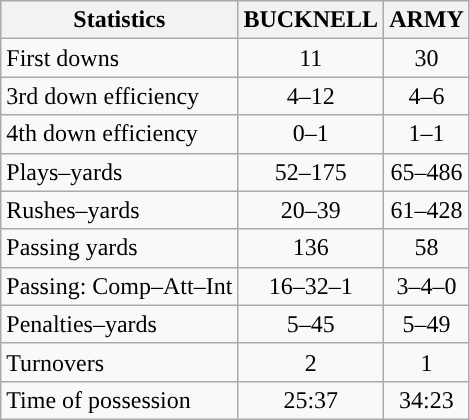<table class="wikitable">
<tr>
<th>Statistics</th>
<th>BUCKNELL</th>
<th>ARMY</th>
</tr>
<tr>
<td>First downs</td>
<td align=center>11</td>
<td align=center>30</td>
</tr>
<tr>
<td>3rd down efficiency</td>
<td align=center>4–12</td>
<td align=center>4–6</td>
</tr>
<tr>
<td>4th down efficiency</td>
<td align=center>0–1</td>
<td align=center>1–1</td>
</tr>
<tr>
<td>Plays–yards</td>
<td align=center>52–175</td>
<td align=center>65–486</td>
</tr>
<tr>
<td>Rushes–yards</td>
<td align=center>20–39</td>
<td align=center>61–428</td>
</tr>
<tr>
<td>Passing yards</td>
<td align=center>136</td>
<td align=center>58</td>
</tr>
<tr>
<td>Passing: Comp–Att–Int</td>
<td align=center>16–32–1</td>
<td align=center>3–4–0</td>
</tr>
<tr>
<td>Penalties–yards</td>
<td align=center>5–45</td>
<td align=center>5–49</td>
</tr>
<tr>
<td>Turnovers</td>
<td align=center>2</td>
<td align=center>1</td>
</tr>
<tr>
<td>Time of possession</td>
<td align=center>25:37</td>
<td align=center>34:23</td>
</tr>
</table>
